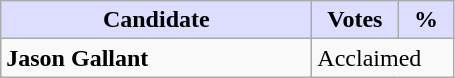<table class="wikitable">
<tr>
<th style="background:#ddf; width:200px;">Candidate</th>
<th style="background:#ddf; width:50px;">Votes</th>
<th style="background:#ddf; width:30px;">%</th>
</tr>
<tr>
<td><strong>Jason Gallant</strong></td>
<td colspan="2">Acclaimed</td>
</tr>
</table>
